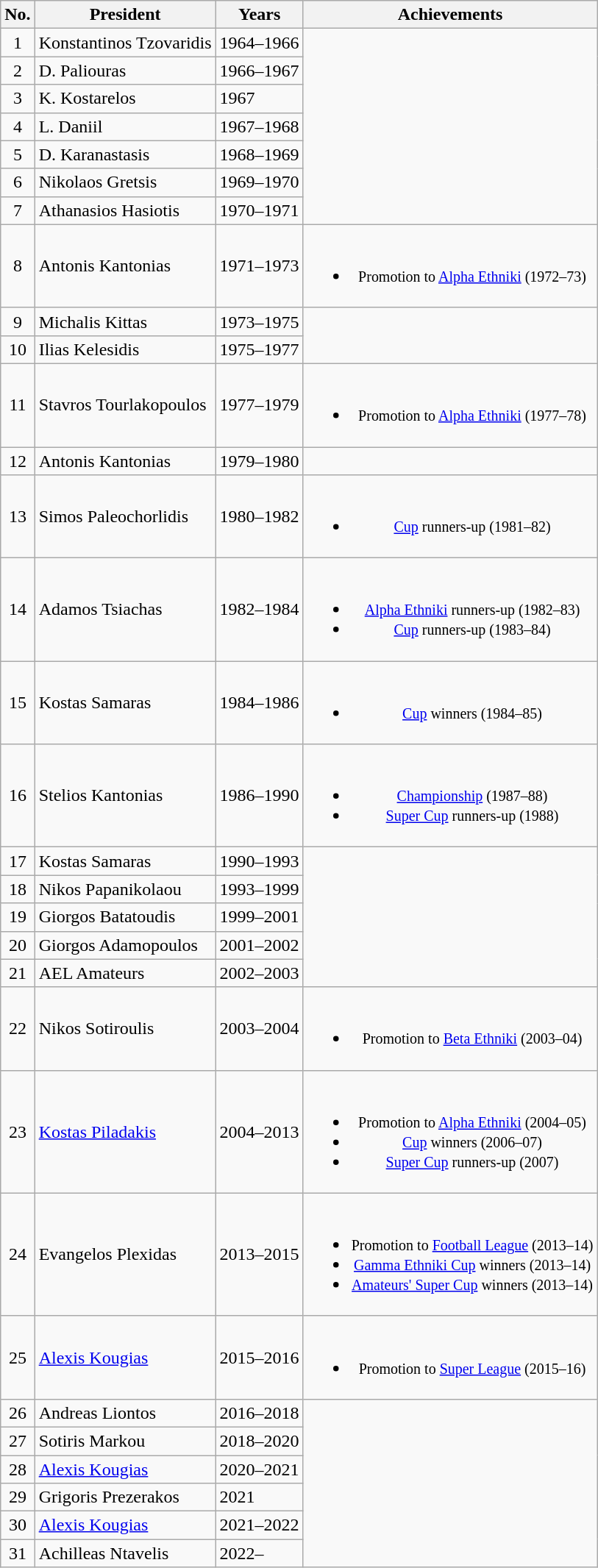<table class="wikitable" style="text-align: center">
<tr>
<th>No.</th>
<th>President</th>
<th>Years</th>
<th>Achievements</th>
</tr>
<tr>
<td>1</td>
<td align="left"> Konstantinos Tzovaridis</td>
<td align="left">1964–1966</td>
<td rowspan="7"></td>
</tr>
<tr>
<td>2</td>
<td align="left"> D. Paliouras</td>
<td align="left">1966–1967</td>
</tr>
<tr>
<td>3</td>
<td align="left"> K. Kostarelos</td>
<td align="left">1967</td>
</tr>
<tr>
<td>4</td>
<td align="left"> L. Daniil</td>
<td align="left">1967–1968</td>
</tr>
<tr>
<td>5</td>
<td align="left"> D. Karanastasis</td>
<td align="left">1968–1969</td>
</tr>
<tr>
<td>6</td>
<td align="left"> Nikolaos Gretsis</td>
<td align="left">1969–1970</td>
</tr>
<tr>
<td>7</td>
<td align="left"> Athanasios Hasiotis</td>
<td align="left">1970–1971</td>
</tr>
<tr>
<td>8</td>
<td align="left"> Antonis Kantonias</td>
<td align="left">1971–1973</td>
<td><br><ul><li><small>Promotion to <a href='#'>Alpha Ethniki</a> (1972–73)</small></li></ul></td>
</tr>
<tr>
<td>9</td>
<td align="left"> Michalis Kittas</td>
<td align="left">1973–1975</td>
<td rowspan="2"></td>
</tr>
<tr>
<td>10</td>
<td align="left"> Ilias Kelesidis</td>
<td align="left">1975–1977</td>
</tr>
<tr>
<td>11</td>
<td align="left"> Stavros Tourlakopoulos</td>
<td align="left">1977–1979</td>
<td><br><ul><li><small>Promotion to <a href='#'>Alpha Ethniki</a> (1977–78)</small></li></ul></td>
</tr>
<tr>
<td>12</td>
<td align="left"> Antonis Kantonias</td>
<td align="left">1979–1980</td>
<td></td>
</tr>
<tr>
<td>13</td>
<td align="left"> Simos Paleochorlidis</td>
<td align="left">1980–1982</td>
<td><br><ul><li><small><a href='#'>Cup</a> runners-up (1981–82)</small></li></ul></td>
</tr>
<tr>
<td>14</td>
<td align="left"> Adamos Tsiachas</td>
<td align="left">1982–1984</td>
<td><br><ul><li><small><a href='#'>Alpha Ethniki</a> runners-up (1982–83)</small></li><li><small><a href='#'>Cup</a> runners-up (1983–84)</small></li></ul></td>
</tr>
<tr>
<td>15</td>
<td align="left"> Kostas Samaras</td>
<td align="left">1984–1986</td>
<td><br><ul><li><small><a href='#'>Cup</a> winners (1984–85)</small></li></ul></td>
</tr>
<tr>
<td>16</td>
<td align="left"> Stelios Kantonias</td>
<td align="left">1986–1990</td>
<td><br><ul><li><small><a href='#'>Championship</a> (1987–88)</small></li><li><small><a href='#'>Super Cup</a> runners-up (1988)</small></li></ul></td>
</tr>
<tr>
<td>17</td>
<td align="left"> Kostas Samaras</td>
<td align="left">1990–1993</td>
<td rowspan="5"></td>
</tr>
<tr>
<td>18</td>
<td align="left"> Nikos Papanikolaou</td>
<td align="left">1993–1999</td>
</tr>
<tr>
<td>19</td>
<td align="left"> Giorgos Batatoudis</td>
<td align="left">1999–2001</td>
</tr>
<tr>
<td>20</td>
<td align="left"> Giorgos Adamopoulos</td>
<td align="left">2001–2002</td>
</tr>
<tr>
<td>21</td>
<td align="left"> AEL Amateurs</td>
<td align="left">2002–2003</td>
</tr>
<tr>
<td>22</td>
<td align="left"> Nikos Sotiroulis</td>
<td align="left">2003–2004</td>
<td><br><ul><li><small>Promotion to <a href='#'>Beta Ethniki</a> (2003–04)</small></li></ul></td>
</tr>
<tr>
<td>23</td>
<td align="left"> <a href='#'>Kostas Piladakis</a></td>
<td align="left">2004–2013</td>
<td><br><ul><li><small>Promotion to <a href='#'>Alpha Ethniki</a> (2004–05)</small></li><li><small><a href='#'>Cup</a> winners (2006–07)</small></li><li><small><a href='#'>Super Cup</a> runners-up (2007)</small></li></ul></td>
</tr>
<tr>
<td>24</td>
<td align="left"> Evangelos Plexidas</td>
<td align="left">2013–2015</td>
<td><br><ul><li><small>Promotion to <a href='#'>Football League</a> (2013–14)</small></li><li><small><a href='#'>Gamma Ethniki Cup</a> winners (2013–14)</small></li><li><small><a href='#'>Amateurs' Super Cup</a> winners (2013–14)</small></li></ul></td>
</tr>
<tr>
<td>25</td>
<td align="left"> <a href='#'>Alexis Kougias</a></td>
<td align="left">2015–2016</td>
<td><br><ul><li><small>Promotion to <a href='#'>Super League</a> (2015–16)</small></li></ul></td>
</tr>
<tr>
<td>26</td>
<td align="left"> Andreas Liontos</td>
<td align="left">2016–2018</td>
<td rowspan="6"></td>
</tr>
<tr>
<td>27</td>
<td align="left"> Sotiris Markou</td>
<td align="left">2018–2020</td>
</tr>
<tr>
<td>28</td>
<td align="left"> <a href='#'>Alexis Kougias</a></td>
<td align="left">2020–2021</td>
</tr>
<tr>
<td>29</td>
<td align="left"> Grigoris Prezerakos</td>
<td align="left">2021</td>
</tr>
<tr>
<td>30</td>
<td align="left"> <a href='#'>Alexis Kougias</a></td>
<td align="left">2021–2022</td>
</tr>
<tr>
<td>31</td>
<td align="left"> Achilleas Ntavelis</td>
<td align="left">2022–</td>
</tr>
</table>
